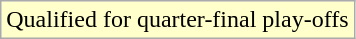<table class="wikitable">
<tr>
<td style="background:#ffc">Qualified for quarter-final play-offs</td>
</tr>
</table>
